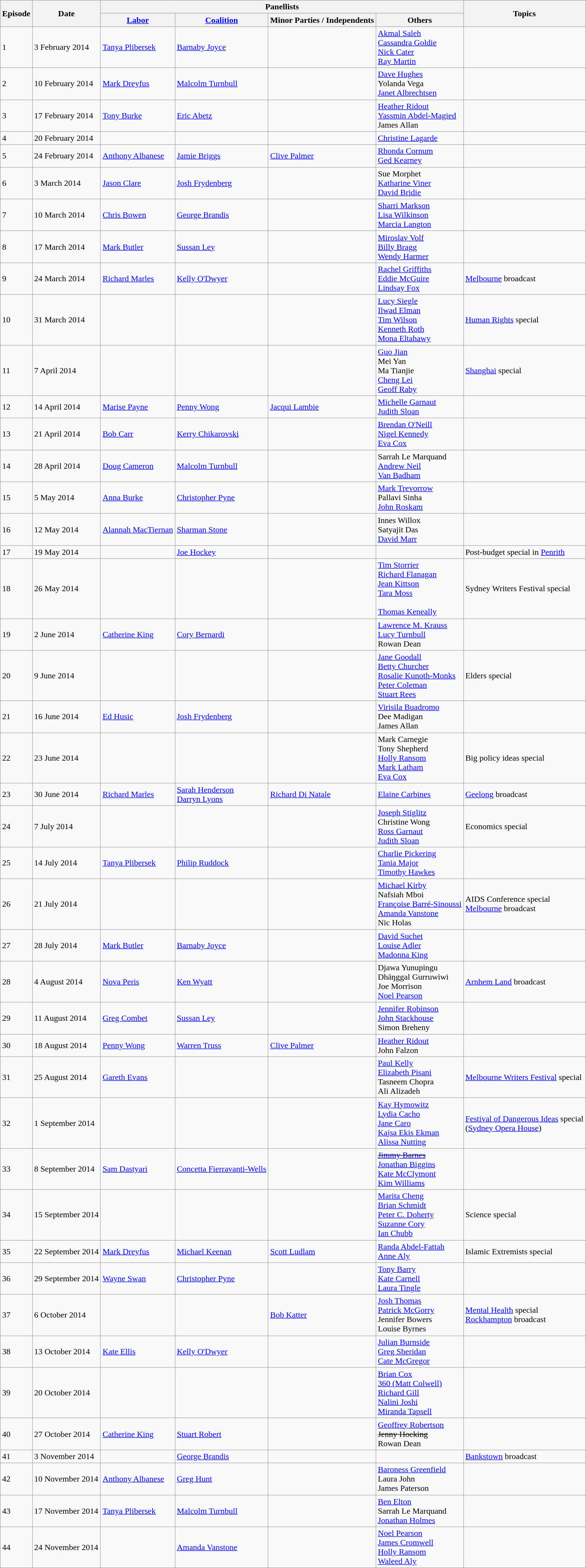<table class="wikitable">
<tr>
<th rowspan="2">Episode</th>
<th rowspan="2">Date</th>
<th colspan="4">Panellists</th>
<th rowspan="2">Topics</th>
</tr>
<tr>
<th><a href='#'>Labor</a></th>
<th><a href='#'>Coalition</a></th>
<th>Minor Parties / Independents</th>
<th>Others</th>
</tr>
<tr>
<td>1</td>
<td>3 February 2014</td>
<td><a href='#'>Tanya Plibersek</a></td>
<td><a href='#'>Barnaby Joyce</a></td>
<td></td>
<td><a href='#'>Akmal Saleh</a><br><a href='#'>Cassandra Goldie</a><br><a href='#'>Nick Cater</a><br><a href='#'>Ray Martin</a></td>
<td></td>
</tr>
<tr>
<td>2</td>
<td>10 February 2014</td>
<td><a href='#'>Mark Dreyfus</a></td>
<td><a href='#'>Malcolm Turnbull</a></td>
<td></td>
<td><a href='#'>Dave Hughes</a><br>Yolanda Vega<br><a href='#'>Janet Albrechtsen</a></td>
<td></td>
</tr>
<tr>
<td>3</td>
<td>17 February 2014</td>
<td><a href='#'>Tony Burke</a></td>
<td><a href='#'>Eric Abetz</a></td>
<td></td>
<td><a href='#'>Heather Ridout</a><br><a href='#'>Yassmin Abdel-Magied</a><br>James Allan</td>
<td></td>
</tr>
<tr>
<td>4</td>
<td>20 February 2014</td>
<td></td>
<td></td>
<td></td>
<td><a href='#'>Christine Lagarde</a></td>
<td></td>
</tr>
<tr>
<td>5</td>
<td>24 February 2014</td>
<td><a href='#'>Anthony Albanese</a></td>
<td><a href='#'>Jamie Briggs</a></td>
<td><a href='#'>Clive Palmer</a></td>
<td><a href='#'>Rhonda Cornum</a><br><a href='#'>Ged Kearney</a></td>
<td></td>
</tr>
<tr>
<td>6</td>
<td>3 March 2014</td>
<td><a href='#'>Jason Clare</a></td>
<td><a href='#'>Josh Frydenberg</a></td>
<td></td>
<td>Sue Morphet<br><a href='#'>Katharine Viner</a><br><a href='#'>David Bridie</a></td>
<td></td>
</tr>
<tr>
<td>7</td>
<td>10 March 2014</td>
<td><a href='#'>Chris Bowen</a></td>
<td><a href='#'>George Brandis</a></td>
<td></td>
<td><a href='#'>Sharri Markson</a><br><a href='#'>Lisa Wilkinson</a><br><a href='#'>Marcia Langton</a></td>
<td></td>
</tr>
<tr>
<td>8</td>
<td>17 March 2014</td>
<td><a href='#'>Mark Butler</a></td>
<td><a href='#'>Sussan Ley</a></td>
<td></td>
<td><a href='#'>Miroslav Volf</a><br><a href='#'>Billy Bragg</a><br><a href='#'>Wendy Harmer</a></td>
<td></td>
</tr>
<tr>
<td>9</td>
<td>24 March 2014</td>
<td><a href='#'>Richard Marles</a></td>
<td><a href='#'>Kelly O'Dwyer</a></td>
<td></td>
<td><a href='#'>Rachel Griffiths</a><br><a href='#'>Eddie McGuire</a><br><a href='#'>Lindsay Fox</a></td>
<td><a href='#'>Melbourne</a> broadcast</td>
</tr>
<tr>
<td>10</td>
<td>31 March 2014</td>
<td></td>
<td></td>
<td></td>
<td><a href='#'>Lucy Siegle</a><br><a href='#'>Ilwad Elman</a><br><a href='#'>Tim Wilson</a><br><a href='#'>Kenneth Roth</a><br><a href='#'>Mona Eltahawy</a></td>
<td><a href='#'>Human Rights</a> special</td>
</tr>
<tr>
<td>11</td>
<td>7 April 2014</td>
<td></td>
<td></td>
<td></td>
<td><a href='#'>Guo Jian</a><br>Mei Yan<br>Ma Tianjie<br><a href='#'>Cheng Lei</a><br><a href='#'>Geoff Raby</a></td>
<td><a href='#'>Shanghai</a> special</td>
</tr>
<tr>
<td>12</td>
<td>14 April 2014</td>
<td><a href='#'>Marise Payne</a></td>
<td><a href='#'>Penny Wong</a></td>
<td><a href='#'>Jacqui Lambie</a></td>
<td><a href='#'>Michelle Garnaut</a><br><a href='#'>Judith Sloan</a></td>
<td></td>
</tr>
<tr>
<td>13</td>
<td>21 April 2014</td>
<td><a href='#'>Bob Carr</a></td>
<td><a href='#'>Kerry Chikarovski</a></td>
<td></td>
<td><a href='#'>Brendan O'Neill</a><br><a href='#'>Nigel Kennedy</a><br><a href='#'>Eva Cox</a></td>
<td></td>
</tr>
<tr>
<td>14</td>
<td>28 April 2014</td>
<td><a href='#'>Doug Cameron</a></td>
<td><a href='#'>Malcolm Turnbull</a></td>
<td></td>
<td>Sarrah Le Marquand<br><a href='#'>Andrew Neil</a><br><a href='#'>Van Badham</a></td>
<td></td>
</tr>
<tr>
<td>15</td>
<td>5 May 2014</td>
<td><a href='#'>Anna Burke</a></td>
<td><a href='#'>Christopher Pyne</a></td>
<td></td>
<td><a href='#'>Mark Trevorrow</a><br>Pallavi Sinha<br><a href='#'>John Roskam</a></td>
<td></td>
</tr>
<tr>
<td>16</td>
<td>12 May 2014</td>
<td><a href='#'>Alannah MacTiernan</a></td>
<td><a href='#'>Sharman Stone</a></td>
<td></td>
<td>Innes Willox<br>Satyajit Das<br><a href='#'>David Marr</a></td>
<td></td>
</tr>
<tr>
<td>17</td>
<td>19 May 2014</td>
<td></td>
<td><a href='#'>Joe Hockey</a></td>
<td></td>
<td></td>
<td>Post-budget special in <a href='#'>Penrith</a></td>
</tr>
<tr>
<td>18</td>
<td>26 May 2014</td>
<td></td>
<td></td>
<td></td>
<td><a href='#'>Tim Storrier</a><br><a href='#'>Richard Flanagan</a><br><a href='#'>Jean Kittson</a><br><a href='#'>Tara Moss</a><br><br><a href='#'>Thomas Keneally</a></td>
<td>Sydney Writers Festival special</td>
</tr>
<tr>
<td>19</td>
<td>2 June 2014</td>
<td><a href='#'>Catherine King</a></td>
<td><a href='#'>Cory Bernardi</a></td>
<td></td>
<td><a href='#'>Lawrence M. Krauss</a><br><a href='#'>Lucy Turnbull</a><br>Rowan Dean</td>
<td></td>
</tr>
<tr>
<td>20</td>
<td>9 June 2014</td>
<td></td>
<td></td>
<td></td>
<td><a href='#'>Jane Goodall</a><br><a href='#'>Betty Churcher</a><br><a href='#'>Rosalie Kunoth-Monks</a><br><a href='#'>Peter Coleman</a><br><a href='#'>Stuart Rees</a></td>
<td>Elders special</td>
</tr>
<tr>
<td>21</td>
<td>16 June 2014</td>
<td><a href='#'>Ed Husic</a></td>
<td><a href='#'>Josh Frydenberg</a></td>
<td></td>
<td><a href='#'>Virisila Buadromo</a><br>Dee Madigan<br>James Allan</td>
<td></td>
</tr>
<tr>
<td>22</td>
<td>23 June 2014</td>
<td></td>
<td></td>
<td></td>
<td>Mark Carnegie<br>Tony Shepherd<br><a href='#'>Holly Ransom</a><br><a href='#'>Mark Latham</a><br><a href='#'>Eva Cox</a></td>
<td>Big policy ideas special</td>
</tr>
<tr>
<td>23</td>
<td>30 June 2014</td>
<td><a href='#'>Richard Marles</a></td>
<td><a href='#'>Sarah Henderson</a><br><a href='#'>Darryn Lyons</a></td>
<td><a href='#'>Richard Di Natale</a></td>
<td><a href='#'>Elaine Carbines</a></td>
<td><a href='#'>Geelong</a> broadcast</td>
</tr>
<tr>
<td>24</td>
<td>7 July 2014</td>
<td></td>
<td></td>
<td></td>
<td><a href='#'>Joseph Stiglitz</a><br>Christine Wong<br><a href='#'>Ross Garnaut</a><br><a href='#'>Judith Sloan</a></td>
<td>Economics special</td>
</tr>
<tr>
<td>25</td>
<td>14 July 2014</td>
<td><a href='#'>Tanya Plibersek</a></td>
<td><a href='#'>Philip Ruddock</a></td>
<td></td>
<td><a href='#'>Charlie Pickering</a><br><a href='#'>Tania Major</a><br><a href='#'>Timothy Hawkes</a></td>
<td></td>
</tr>
<tr>
<td>26</td>
<td>21 July 2014</td>
<td></td>
<td></td>
<td></td>
<td><a href='#'>Michael Kirby</a><br>Nafsiah Mboi<br><a href='#'>Françoise Barré-Sinoussi</a><br><a href='#'>Amanda Vanstone</a><br>Nic Holas</td>
<td>AIDS Conference special<br><a href='#'>Melbourne</a> broadcast</td>
</tr>
<tr>
<td>27</td>
<td>28 July 2014</td>
<td><a href='#'>Mark Butler</a></td>
<td><a href='#'>Barnaby Joyce</a></td>
<td></td>
<td><a href='#'>David Suchet</a><br><a href='#'>Louise Adler</a><br><a href='#'>Madonna King</a></td>
<td></td>
</tr>
<tr>
<td>28</td>
<td>4 August 2014</td>
<td><a href='#'>Nova Peris</a></td>
<td><a href='#'>Ken Wyatt</a></td>
<td></td>
<td>Djawa Yunupingu<br>Dhäŋggal Gurruwiwi<br>Joe Morrison<br><a href='#'>Noel Pearson</a></td>
<td><a href='#'>Arnhem Land</a> broadcast</td>
</tr>
<tr>
<td>29</td>
<td>11 August 2014</td>
<td><a href='#'>Greg Combet</a></td>
<td><a href='#'>Sussan Ley</a></td>
<td></td>
<td><a href='#'>Jennifer Robinson</a><br><a href='#'>John Stackhouse</a><br>Simon Breheny</td>
<td></td>
</tr>
<tr>
<td>30</td>
<td>18 August 2014</td>
<td><a href='#'>Penny Wong</a></td>
<td><a href='#'>Warren Truss</a></td>
<td><a href='#'>Clive Palmer</a></td>
<td><a href='#'>Heather Ridout</a><br>John Falzon</td>
<td></td>
</tr>
<tr>
<td>31</td>
<td>25 August 2014</td>
<td><a href='#'>Gareth Evans</a></td>
<td></td>
<td></td>
<td><a href='#'>Paul Kelly</a><br><a href='#'>Elizabeth Pisani</a><br>Tasneem Chopra<br>Ali Alizadeh</td>
<td><a href='#'>Melbourne Writers Festival</a> special</td>
</tr>
<tr>
<td>32</td>
<td>1 September 2014</td>
<td></td>
<td></td>
<td></td>
<td><a href='#'>Kay Hymowitz</a><br><a href='#'>Lydia Cacho</a><br><a href='#'>Jane Caro</a><br><a href='#'>Kajsa Ekis Ekman</a><br><a href='#'>Alissa Nutting</a></td>
<td><a href='#'>Festival of Dangerous Ideas</a> special<br>(<a href='#'>Sydney Opera House</a>)</td>
</tr>
<tr>
<td>33</td>
<td>8 September 2014</td>
<td><a href='#'>Sam Dastyari</a></td>
<td><a href='#'>Concetta Fierravanti-Wells</a></td>
<td></td>
<td><s><a href='#'>Jimmy Barnes</a></s><br><a href='#'>Jonathan Biggins</a><br><a href='#'>Kate McClymont</a><br><a href='#'>Kim Williams</a></td>
<td></td>
</tr>
<tr>
<td>34</td>
<td>15 September 2014</td>
<td></td>
<td></td>
<td></td>
<td><a href='#'>Marita Cheng</a><br><a href='#'>Brian Schmidt</a><br><a href='#'>Peter C. Doherty</a><br><a href='#'>Suzanne Cory</a><br><a href='#'>Ian Chubb</a></td>
<td>Science special</td>
</tr>
<tr>
<td>35</td>
<td>22 September 2014</td>
<td><a href='#'>Mark Dreyfus</a></td>
<td><a href='#'>Michael Keenan</a></td>
<td><a href='#'>Scott Ludlam</a></td>
<td><a href='#'>Randa Abdel-Fattah</a><br><a href='#'>Anne Aly</a></td>
<td>Islamic Extremists special</td>
</tr>
<tr>
<td>36</td>
<td>29 September 2014</td>
<td><a href='#'>Wayne Swan</a></td>
<td><a href='#'>Christopher Pyne</a></td>
<td></td>
<td><a href='#'>Tony Barry</a><br><a href='#'>Kate Carnell</a><br><a href='#'>Laura Tingle</a></td>
<td></td>
</tr>
<tr>
<td>37</td>
<td>6 October 2014</td>
<td></td>
<td></td>
<td><a href='#'>Bob Katter</a></td>
<td><a href='#'>Josh Thomas</a><br><a href='#'>Patrick McGorry</a><br>Jennifer Bowers<br>Louise Byrnes</td>
<td><a href='#'>Mental Health</a> special<br><a href='#'>Rockhampton</a> broadcast</td>
</tr>
<tr>
<td>38</td>
<td>13 October 2014</td>
<td><a href='#'>Kate Ellis</a></td>
<td><a href='#'>Kelly O'Dwyer</a></td>
<td></td>
<td><a href='#'>Julian Burnside</a><br><a href='#'>Greg Sheridan</a><br><a href='#'>Cate McGregor</a></td>
<td></td>
</tr>
<tr>
<td>39</td>
<td>20 October 2014</td>
<td></td>
<td></td>
<td></td>
<td><a href='#'>Brian Cox</a><br><a href='#'>360 (Matt Colwell)</a><br><a href='#'>Richard Gill</a><br><a href='#'>Nalini Joshi</a><br><a href='#'>Miranda Tapsell</a></td>
<td></td>
</tr>
<tr>
<td>40</td>
<td>27 October 2014</td>
<td><a href='#'>Catherine King</a></td>
<td><a href='#'>Stuart Robert</a></td>
<td></td>
<td><a href='#'>Geoffrey Robertson</a><br><s>Jenny Hocking</s><br>Rowan Dean</td>
<td></td>
</tr>
<tr>
<td>41</td>
<td>3 November 2014</td>
<td></td>
<td><a href='#'>George Brandis</a></td>
<td></td>
<td></td>
<td><a href='#'>Bankstown</a> broadcast</td>
</tr>
<tr>
<td>42</td>
<td>10 November 2014</td>
<td><a href='#'>Anthony Albanese</a></td>
<td><a href='#'>Greg Hunt</a></td>
<td></td>
<td><a href='#'>Baroness Greenfield</a><br>Laura John<br>James Paterson</td>
<td></td>
</tr>
<tr>
<td>43</td>
<td>17 November 2014</td>
<td><a href='#'>Tanya Plibersek</a></td>
<td><a href='#'>Malcolm Turnbull</a></td>
<td></td>
<td><a href='#'>Ben Elton</a><br>Sarrah Le Marquand<br><a href='#'>Jonathan Holmes</a></td>
<td></td>
</tr>
<tr>
<td>44</td>
<td>24 November 2014</td>
<td></td>
<td><a href='#'>Amanda Vanstone</a></td>
<td></td>
<td><a href='#'>Noel Pearson</a><br><a href='#'>James Cromwell</a><br><a href='#'>Holly Ransom</a><br><a href='#'>Waleed Aly</a></td>
<td></td>
</tr>
</table>
